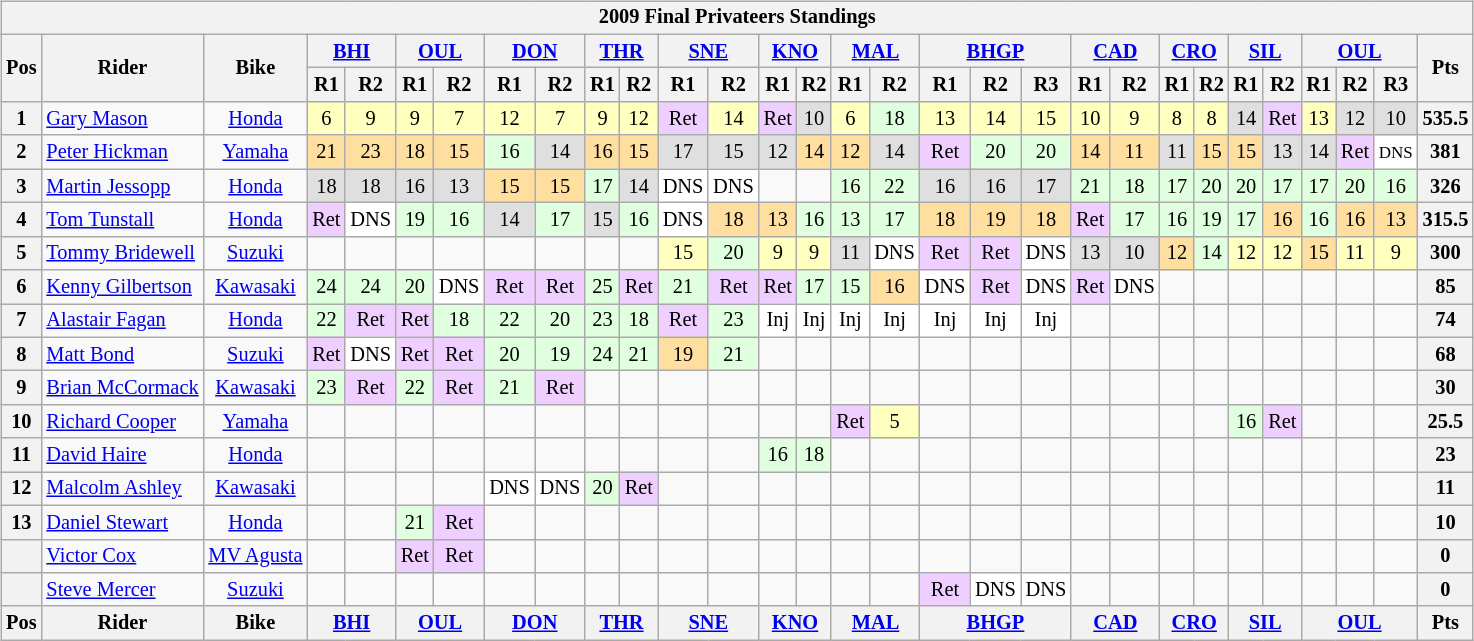<table>
<tr>
<td><br><table class="wikitable" style="font-size: 85%; text-align: center;">
<tr>
<th colspan=34>2009 Final Privateers Standings </th>
</tr>
<tr valign="top">
<th valign="middle" rowspan=2>Pos</th>
<th valign="middle" rowspan=2>Rider</th>
<th valign="middle" rowspan=2>Bike</th>
<th colspan=2><a href='#'>BHI</a><br></th>
<th colspan=2><a href='#'>OUL</a><br></th>
<th colspan=2><a href='#'>DON</a><br></th>
<th colspan=2><a href='#'>THR</a><br></th>
<th colspan=2><a href='#'>SNE</a><br></th>
<th colspan=2><a href='#'>KNO</a><br></th>
<th colspan=2><a href='#'>MAL</a><br></th>
<th colspan=3><a href='#'>BHGP</a><br></th>
<th colspan=2><a href='#'>CAD</a><br></th>
<th colspan=2><a href='#'>CRO</a><br></th>
<th colspan=2><a href='#'>SIL</a><br></th>
<th colspan=3><a href='#'>OUL</a><br></th>
<th valign="middle" rowspan=2>Pts</th>
</tr>
<tr>
<th>R1</th>
<th>R2</th>
<th>R1</th>
<th>R2</th>
<th>R1</th>
<th>R2</th>
<th>R1</th>
<th>R2</th>
<th>R1</th>
<th>R2</th>
<th>R1</th>
<th>R2</th>
<th>R1</th>
<th>R2</th>
<th>R1</th>
<th>R2</th>
<th>R3</th>
<th>R1</th>
<th>R2</th>
<th>R1</th>
<th>R2</th>
<th>R1</th>
<th>R2</th>
<th>R1</th>
<th>R2</th>
<th>R3</th>
</tr>
<tr>
<th>1</th>
<td align="left"> <a href='#'>Gary Mason</a></td>
<td><a href='#'>Honda</a></td>
<td style="background:#FFFFBF;">6</td>
<td style="background:#FFFFBF;">9</td>
<td style="background:#FFFFBF;">9</td>
<td style="background:#FFFFBF;">7</td>
<td style="background:#FFFFBF;">12</td>
<td style="background:#FFFFBF;">7</td>
<td style="background:#FFFFBF;">9</td>
<td style="background:#FFFFBF;">12</td>
<td style="background:#EFCFFF;">Ret</td>
<td style="background:#FFFFBF;">14</td>
<td style="background:#EFCFFF;">Ret</td>
<td style="background:#DFDFDF;">10</td>
<td style="background:#FFFFBF;">6</td>
<td style="background:#DFFFDF;">18</td>
<td style="background:#FFFFBF;">13</td>
<td style="background:#FFFFBF;">14</td>
<td style="background:#FFFFBF;">15</td>
<td style="background:#FFFFBF;">10</td>
<td style="background:#FFFFBF;">9</td>
<td style="background:#FFFFBF;">8</td>
<td style="background:#FFFFBF;">8</td>
<td style="background:#DFDFDF;">14</td>
<td style="background:#EFCFFF;">Ret</td>
<td style="background:#FFFFBF;">13</td>
<td style="background:#DFDFDF;">12</td>
<td style="background:#DFDFDF;">10</td>
<th>535.5</th>
</tr>
<tr>
<th>2</th>
<td align="left"> <a href='#'>Peter Hickman</a></td>
<td><a href='#'>Yamaha</a></td>
<td style="background:#FFDF9F;">21</td>
<td style="background:#FFDF9F;">23</td>
<td style="background:#FFDF9F;">18</td>
<td style="background:#FFDF9F;">15</td>
<td style="background:#DFFFDF;">16</td>
<td style="background:#DFDFDF;">14</td>
<td style="background:#FFDF9F;">16</td>
<td style="background:#FFDF9F;">15</td>
<td style="background:#DFDFDF;">17</td>
<td style="background:#DFDFDF;">15</td>
<td style="background:#DFDFDF;">12</td>
<td style="background:#FFDF9F;">14</td>
<td style="background:#FFDF9F;">12</td>
<td style="background:#DFDFDF;">14</td>
<td style="background:#EFCFFF;">Ret</td>
<td style="background:#DFFFDF;">20</td>
<td style="background:#DFFFDF;">20</td>
<td style="background:#FFDF9F;">14</td>
<td style="background:#FFDF9F;">11</td>
<td style="background:#DFDFDF;">11</td>
<td style="background:#FFDF9F;">15</td>
<td style="background:#FFDF9F;">15</td>
<td style="background:#DFDFDF;">13</td>
<td style="background:#DFDFDF;">14</td>
<td style="background:#EFCFFF;">Ret</td>
<td style="background:#FFFFFF;"><small>DNS</small></td>
<th>381</th>
</tr>
<tr>
<th>3</th>
<td align="left"> <a href='#'>Martin Jessopp</a></td>
<td><a href='#'>Honda</a></td>
<td style="background:#DFDFDF;">18</td>
<td style="background:#DFDFDF;">18</td>
<td style="background:#DFDFDF;">16</td>
<td style="background:#DFDFDF;">13</td>
<td style="background:#FFDF9F;">15</td>
<td style="background:#FFDF9F;">15</td>
<td style="background:#DFFFDF;">17</td>
<td style="background:#DFDFDF;">14</td>
<td style="background:#FFFFFF;">DNS</td>
<td style="background:#FFFFFF;">DNS</td>
<td></td>
<td></td>
<td style="background:#DFFFDF;">16</td>
<td style="background:#DFFFDF;">22</td>
<td style="background:#DFDFDF;">16</td>
<td style="background:#DFDFDF;">16</td>
<td style="background:#DFDFDF;">17</td>
<td style="background:#DFFFDF;">21</td>
<td style="background:#DFFFDF;">18</td>
<td style="background:#DFFFDF;">17</td>
<td style="background:#DFFFDF;">20</td>
<td style="background:#DFFFDF;">20</td>
<td style="background:#DFFFDF;">17</td>
<td style="background:#DFFFDF;">17</td>
<td style="background:#DFFFDF;">20</td>
<td style="background:#DFFFDF;">16</td>
<th>326</th>
</tr>
<tr>
<th>4</th>
<td align="left"> <a href='#'>Tom Tunstall</a></td>
<td><a href='#'>Honda</a></td>
<td style="background:#EFCFFF;">Ret</td>
<td style="background:#FFFFFF;">DNS</td>
<td style="background:#DFFFDF;">19</td>
<td style="background:#DFFFDF;">16</td>
<td style="background:#DFDFDF;">14</td>
<td style="background:#DFFFDF;">17</td>
<td style="background:#DFDFDF;">15</td>
<td style="background:#DFFFDF;">16</td>
<td style="background:#FFFFFF;">DNS</td>
<td style="background:#FFDF9F;">18</td>
<td style="background:#FFDF9F;">13</td>
<td style="background:#DFFFDF;">16</td>
<td style="background:#DFFFDF;">13</td>
<td style="background:#DFFFDF;">17</td>
<td style="background:#FFDF9F;">18</td>
<td style="background:#FFDF9F;">19</td>
<td style="background:#FFDF9F;">18</td>
<td style="background:#EFCFFF;">Ret</td>
<td style="background:#DFFFDF;">17</td>
<td style="background:#DFFFDF;">16</td>
<td style="background:#DFFFDF;">19</td>
<td style="background:#DFFFDF;">17</td>
<td style="background:#FFDF9F;">16</td>
<td style="background:#DFFFDF;">16</td>
<td style="background:#FFDF9F;">16</td>
<td style="background:#FFDF9F;">13</td>
<th>315.5</th>
</tr>
<tr>
<th>5</th>
<td align="left"> <a href='#'>Tommy Bridewell</a></td>
<td><a href='#'>Suzuki</a></td>
<td></td>
<td></td>
<td></td>
<td></td>
<td></td>
<td></td>
<td></td>
<td></td>
<td style="background:#FFFFBF;">15</td>
<td style="background:#DFFFDF;">20</td>
<td style="background:#FFFFBF;">9</td>
<td style="background:#FFFFBF;">9</td>
<td style="background:#DFDFDF;">11</td>
<td style="background:#FFFFFF;">DNS</td>
<td style="background:#EFCFFF;">Ret</td>
<td style="background:#EFCFFF;">Ret</td>
<td style="background:#FFFFFF;">DNS</td>
<td style="background:#DFDFDF;">13</td>
<td style="background:#DFDFDF;">10</td>
<td style="background:#FFDF9F;">12</td>
<td style="background:#DFFFDF;">14</td>
<td style="background:#FFFFBF;">12</td>
<td style="background:#FFFFBF;">12</td>
<td style="background:#FFDF9F;">15</td>
<td style="background:#FFFFBF;">11</td>
<td style="background:#FFFFBF;">9</td>
<th>300</th>
</tr>
<tr>
<th>6</th>
<td align="left"> <a href='#'>Kenny Gilbertson</a></td>
<td><a href='#'>Kawasaki</a></td>
<td style="background:#DFFFDF;">24</td>
<td style="background:#DFFFDF;">24</td>
<td style="background:#DFFFDF;">20</td>
<td style="background:#FFFFFF;">DNS</td>
<td style="background:#EFCFFF;">Ret</td>
<td style="background:#EFCFFF;">Ret</td>
<td style="background:#DFFFDF;">25</td>
<td style="background:#EFCFFF;">Ret</td>
<td style="background:#DFFFDF;">21</td>
<td style="background:#EFCFFF;">Ret</td>
<td style="background:#EFCFFF;">Ret</td>
<td style="background:#DFFFDF;">17</td>
<td style="background:#DFFFDF;">15</td>
<td style="background:#FFDF9F;">16</td>
<td style="background:#FFFFFF;">DNS</td>
<td style="background:#EFCFFF;">Ret</td>
<td style="background:#FFFFFF;">DNS</td>
<td style="background:#EFCFFF;">Ret</td>
<td style="background:#FFFFFF;">DNS</td>
<td></td>
<td></td>
<td></td>
<td></td>
<td></td>
<td></td>
<td></td>
<th>85</th>
</tr>
<tr>
<th>7</th>
<td align="left"> <a href='#'>Alastair Fagan</a></td>
<td><a href='#'>Honda</a></td>
<td style="background:#DFFFDF;">22</td>
<td style="background:#EFCFFF;">Ret</td>
<td style="background:#EFCFFF;">Ret</td>
<td style="background:#DFFFDF;">18</td>
<td style="background:#DFFFDF;">22</td>
<td style="background:#DFFFDF;">20</td>
<td style="background:#DFFFDF;">23</td>
<td style="background:#DFFFDF;">18</td>
<td style="background:#EFCFFF;">Ret</td>
<td style="background:#DFFFDF;">23</td>
<td style="background:#FFFFFF;">Inj</td>
<td style="background:#FFFFFF;">Inj</td>
<td style="background:#FFFFFF;">Inj</td>
<td style="background:#FFFFFF;">Inj</td>
<td style="background:#FFFFFF;">Inj</td>
<td style="background:#FFFFFF;">Inj</td>
<td style="background:#FFFFFF;">Inj</td>
<td></td>
<td></td>
<td></td>
<td></td>
<td></td>
<td></td>
<td></td>
<td></td>
<td></td>
<th>74</th>
</tr>
<tr>
<th>8</th>
<td align="left"> <a href='#'>Matt Bond</a></td>
<td><a href='#'>Suzuki</a></td>
<td style="background:#EFCFFF;">Ret</td>
<td style="background:#FFFFFF;">DNS</td>
<td style="background:#EFCFFF;">Ret</td>
<td style="background:#EFCFFF;">Ret</td>
<td style="background:#DFFFDF;">20</td>
<td style="background:#DFFFDF;">19</td>
<td style="background:#DFFFDF;">24</td>
<td style="background:#DFFFDF;">21</td>
<td style="background:#FFDF9F;">19</td>
<td style="background:#DFFFDF;">21</td>
<td></td>
<td></td>
<td></td>
<td></td>
<td></td>
<td></td>
<td></td>
<td></td>
<td></td>
<td></td>
<td></td>
<td></td>
<td></td>
<td></td>
<td></td>
<td></td>
<th>68</th>
</tr>
<tr>
<th>9</th>
<td align="left"> <a href='#'>Brian McCormack</a></td>
<td><a href='#'>Kawasaki</a></td>
<td style="background:#DFFFDF;">23</td>
<td style="background:#EFCFFF;">Ret</td>
<td style="background:#DFFFDF;">22</td>
<td style="background:#EFCFFF;">Ret</td>
<td style="background:#DFFFDF;">21</td>
<td style="background:#EFCFFF;">Ret</td>
<td></td>
<td></td>
<td></td>
<td></td>
<td></td>
<td></td>
<td></td>
<td></td>
<td></td>
<td></td>
<td></td>
<td></td>
<td></td>
<td></td>
<td></td>
<td></td>
<td></td>
<td></td>
<td></td>
<td></td>
<th>30</th>
</tr>
<tr>
<th>10</th>
<td align="left"> <a href='#'>Richard Cooper</a></td>
<td><a href='#'>Yamaha</a></td>
<td></td>
<td></td>
<td></td>
<td></td>
<td></td>
<td></td>
<td></td>
<td></td>
<td></td>
<td></td>
<td></td>
<td></td>
<td style="background:#EFCFFF;">Ret</td>
<td style="background:#FFFFBF;">5</td>
<td></td>
<td></td>
<td></td>
<td></td>
<td></td>
<td></td>
<td></td>
<td style="background:#DFFFDF;">16</td>
<td style="background:#EFCFFF;">Ret</td>
<td></td>
<td></td>
<td></td>
<th>25.5</th>
</tr>
<tr>
<th>11</th>
<td align="left"> <a href='#'>David Haire</a></td>
<td><a href='#'>Honda</a></td>
<td></td>
<td></td>
<td></td>
<td></td>
<td></td>
<td></td>
<td></td>
<td></td>
<td></td>
<td></td>
<td style="background:#DFFFDF;">16</td>
<td style="background:#DFFFDF;">18</td>
<td></td>
<td></td>
<td></td>
<td></td>
<td></td>
<td></td>
<td></td>
<td></td>
<td></td>
<td></td>
<td></td>
<td></td>
<td></td>
<td></td>
<th>23</th>
</tr>
<tr>
<th>12</th>
<td align="left"> <a href='#'>Malcolm Ashley</a></td>
<td><a href='#'>Kawasaki</a></td>
<td></td>
<td></td>
<td></td>
<td></td>
<td style="background:#FFFFFF;">DNS</td>
<td style="background:#FFFFFF;">DNS</td>
<td style="background:#DFFFDF;">20</td>
<td style="background:#EFCFFF;">Ret</td>
<td></td>
<td></td>
<td></td>
<td></td>
<td></td>
<td></td>
<td></td>
<td></td>
<td></td>
<td></td>
<td></td>
<td></td>
<td></td>
<td></td>
<td></td>
<td></td>
<td></td>
<td></td>
<th>11</th>
</tr>
<tr>
<th>13</th>
<td align="left"> <a href='#'>Daniel Stewart</a></td>
<td><a href='#'>Honda</a></td>
<td></td>
<td></td>
<td style="background:#DFFFDF;">21</td>
<td style="background:#EFCFFF;">Ret</td>
<td></td>
<td></td>
<td></td>
<td></td>
<td></td>
<td></td>
<td></td>
<td></td>
<td></td>
<td></td>
<td></td>
<td></td>
<td></td>
<td></td>
<td></td>
<td></td>
<td></td>
<td></td>
<td></td>
<td></td>
<td></td>
<td></td>
<th>10</th>
</tr>
<tr>
<th></th>
<td align="left"> <a href='#'>Victor Cox</a></td>
<td><a href='#'>MV Agusta</a></td>
<td></td>
<td></td>
<td style="background:#EFCFFF;">Ret</td>
<td style="background:#EFCFFF;">Ret</td>
<td></td>
<td></td>
<td></td>
<td></td>
<td></td>
<td></td>
<td></td>
<td></td>
<td></td>
<td></td>
<td></td>
<td></td>
<td></td>
<td></td>
<td></td>
<td></td>
<td></td>
<td></td>
<td></td>
<td></td>
<td></td>
<td></td>
<th>0</th>
</tr>
<tr>
<th></th>
<td align="left"> <a href='#'>Steve Mercer</a></td>
<td><a href='#'>Suzuki</a></td>
<td></td>
<td></td>
<td></td>
<td></td>
<td></td>
<td></td>
<td></td>
<td></td>
<td></td>
<td></td>
<td></td>
<td></td>
<td></td>
<td></td>
<td style="background:#EFCFFF;">Ret</td>
<td style="background:#FFFFFF;">DNS</td>
<td style="background:#FFFFFF;">DNS</td>
<td></td>
<td></td>
<td></td>
<td></td>
<td></td>
<td></td>
<td></td>
<td></td>
<td></td>
<th>0</th>
</tr>
<tr valign="top">
<th valign="middle">Pos</th>
<th valign="middle">Rider</th>
<th valign="middle">Bike</th>
<th colspan=2><a href='#'>BHI</a><br></th>
<th colspan=2><a href='#'>OUL</a><br></th>
<th colspan=2><a href='#'>DON</a><br></th>
<th colspan=2><a href='#'>THR</a><br></th>
<th colspan=2><a href='#'>SNE</a><br></th>
<th colspan=2><a href='#'>KNO</a><br></th>
<th colspan=2><a href='#'>MAL</a><br></th>
<th colspan=3><a href='#'>BHGP</a><br></th>
<th colspan=2><a href='#'>CAD</a><br></th>
<th colspan=2><a href='#'>CRO</a><br></th>
<th colspan=2><a href='#'>SIL</a><br></th>
<th colspan=3><a href='#'>OUL</a><br></th>
<th valign="middle">Pts</th>
</tr>
</table>
</td>
<td valign="top"></td>
</tr>
</table>
